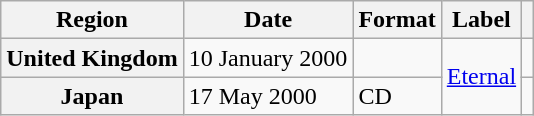<table class="wikitable plainrowheaders">
<tr>
<th>Region</th>
<th>Date</th>
<th>Format</th>
<th>Label</th>
<th></th>
</tr>
<tr>
<th scope="row">United Kingdom</th>
<td>10 January 2000</td>
<td></td>
<td rowspan="2"><a href='#'>Eternal</a></td>
<td></td>
</tr>
<tr>
<th scope="row">Japan</th>
<td>17 May 2000</td>
<td>CD</td>
<td></td>
</tr>
</table>
